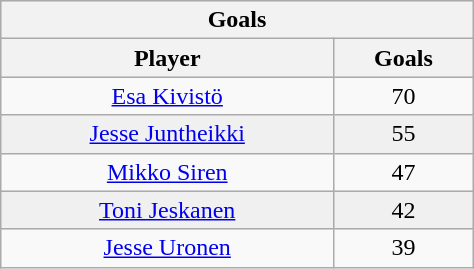<table class="wikitable" style="text-align:center;" width=25%>
<tr bgcolor="#e0e0e0">
<th Colspan=2>Goals</th>
</tr>
<tr bgcolor="#e0e0e0">
<th>Player</th>
<th>Goals</th>
</tr>
<tr>
<td><a href='#'>Esa Kivistö</a></td>
<td>70</td>
</tr>
<tr bgcolor="#f0f0f0">
<td><a href='#'>Jesse Juntheikki</a></td>
<td>55</td>
</tr>
<tr>
<td><a href='#'>Mikko Siren</a></td>
<td>47</td>
</tr>
<tr bgcolor="#f0f0f0">
<td><a href='#'>Toni Jeskanen</a></td>
<td>42</td>
</tr>
<tr>
<td><a href='#'>Jesse Uronen</a></td>
<td>39</td>
</tr>
</table>
